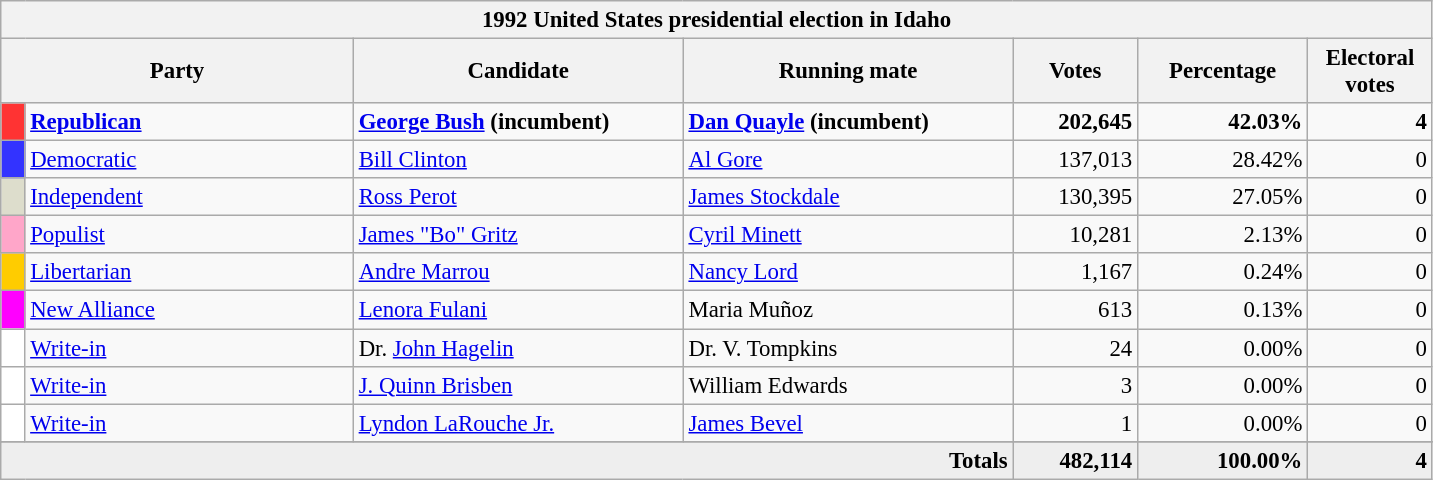<table class="wikitable" style="font-size: 95%;">
<tr>
<th colspan="7">1992 United States presidential election in Idaho</th>
</tr>
<tr>
<th colspan="2" style="width: 15em">Party</th>
<th style="width: 14em">Candidate</th>
<th style="width: 14em">Running mate</th>
<th style="width: 5em">Votes</th>
<th style="width: 7em">Percentage</th>
<th style="width: 5em">Electoral votes</th>
</tr>
<tr>
<th style="background-color:#FF3333; width: 3px"></th>
<td style="width: 130px"><strong><a href='#'>Republican</a></strong></td>
<td><strong><a href='#'>George Bush</a></strong> <strong>(incumbent)</strong></td>
<td><strong><a href='#'>Dan Quayle</a></strong> <strong>(incumbent)</strong></td>
<td align="right"><strong>202,645</strong></td>
<td align="right"><strong>42.03%</strong></td>
<td align="right"><strong>4</strong></td>
</tr>
<tr>
<th style="background-color:#3333FF; width: 3px"></th>
<td style="width: 130px"><a href='#'>Democratic</a></td>
<td><a href='#'>Bill Clinton</a></td>
<td><a href='#'>Al Gore</a></td>
<td align="right">137,013</td>
<td align="right">28.42%</td>
<td align="right">0</td>
</tr>
<tr>
<th style="background-color:#DDDDCC; width: 3px"></th>
<td style="width: 130px"><a href='#'>Independent</a></td>
<td><a href='#'>Ross Perot</a></td>
<td><a href='#'>James Stockdale</a></td>
<td align="right">130,395</td>
<td align="right">27.05%</td>
<td align="right">0</td>
</tr>
<tr>
<th style="background-color:#FFA6C9; width: 3px"></th>
<td style="width: 130px"><a href='#'>Populist</a></td>
<td><a href='#'>James "Bo" Gritz</a></td>
<td><a href='#'>Cyril Minett</a></td>
<td align="right">10,281</td>
<td align="right">2.13%</td>
<td align="right">0</td>
</tr>
<tr>
<th style="background-color:#FFCC00; width: 3px"></th>
<td style="width: 130px"><a href='#'>Libertarian</a></td>
<td><a href='#'>Andre Marrou</a></td>
<td><a href='#'>Nancy Lord</a></td>
<td align="right">1,167</td>
<td align="right">0.24%</td>
<td align="right">0</td>
</tr>
<tr>
<th style="background-color:#FF00FF; width: 3px"></th>
<td style="width: 130px"><a href='#'>New Alliance</a></td>
<td><a href='#'>Lenora Fulani</a></td>
<td>Maria Muñoz</td>
<td align="right">613</td>
<td align="right">0.13%</td>
<td align="right">0</td>
</tr>
<tr>
<th style="background-color:#FFFFFF; width: 3px"></th>
<td><a href='#'>Write-in</a></td>
<td>Dr. <a href='#'>John Hagelin</a></td>
<td>Dr. V. Tompkins</td>
<td align="right">24</td>
<td align="right">0.00%</td>
<td align="right">0</td>
</tr>
<tr>
<th style="background-color:#FFFFFF; width: 3px"></th>
<td><a href='#'>Write-in</a></td>
<td><a href='#'>J. Quinn Brisben</a></td>
<td>William Edwards</td>
<td align="right">3</td>
<td align="right">0.00%</td>
<td align="right">0</td>
</tr>
<tr>
<th style="background-color:#FFFFFF; width: 3px"></th>
<td><a href='#'>Write-in</a></td>
<td><a href='#'>Lyndon LaRouche Jr.</a></td>
<td><a href='#'>James Bevel</a></td>
<td align="right">1</td>
<td align="right">0.00%</td>
<td align="right">0</td>
</tr>
<tr>
</tr>
<tr bgcolor="#EEEEEE">
<td colspan="4" align="right"><strong>Totals</strong></td>
<td align="right"><strong>482,114</strong></td>
<td align="right"><strong>100.00%</strong></td>
<td align="right"><strong>4</strong></td>
</tr>
</table>
